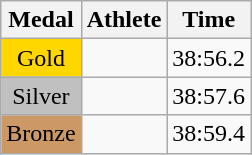<table class="wikitable">
<tr>
<th>Medal</th>
<th>Athlete</th>
<th>Time</th>
</tr>
<tr>
<td style="text-align:center;background-color:gold;">Gold</td>
<td></td>
<td>38:56.2</td>
</tr>
<tr>
<td style="text-align:center;background-color:silver;">Silver</td>
<td></td>
<td>38:57.6</td>
</tr>
<tr>
<td style="text-align:center;background-color:#CC9966;">Bronze</td>
<td></td>
<td>38:59.4</td>
</tr>
</table>
